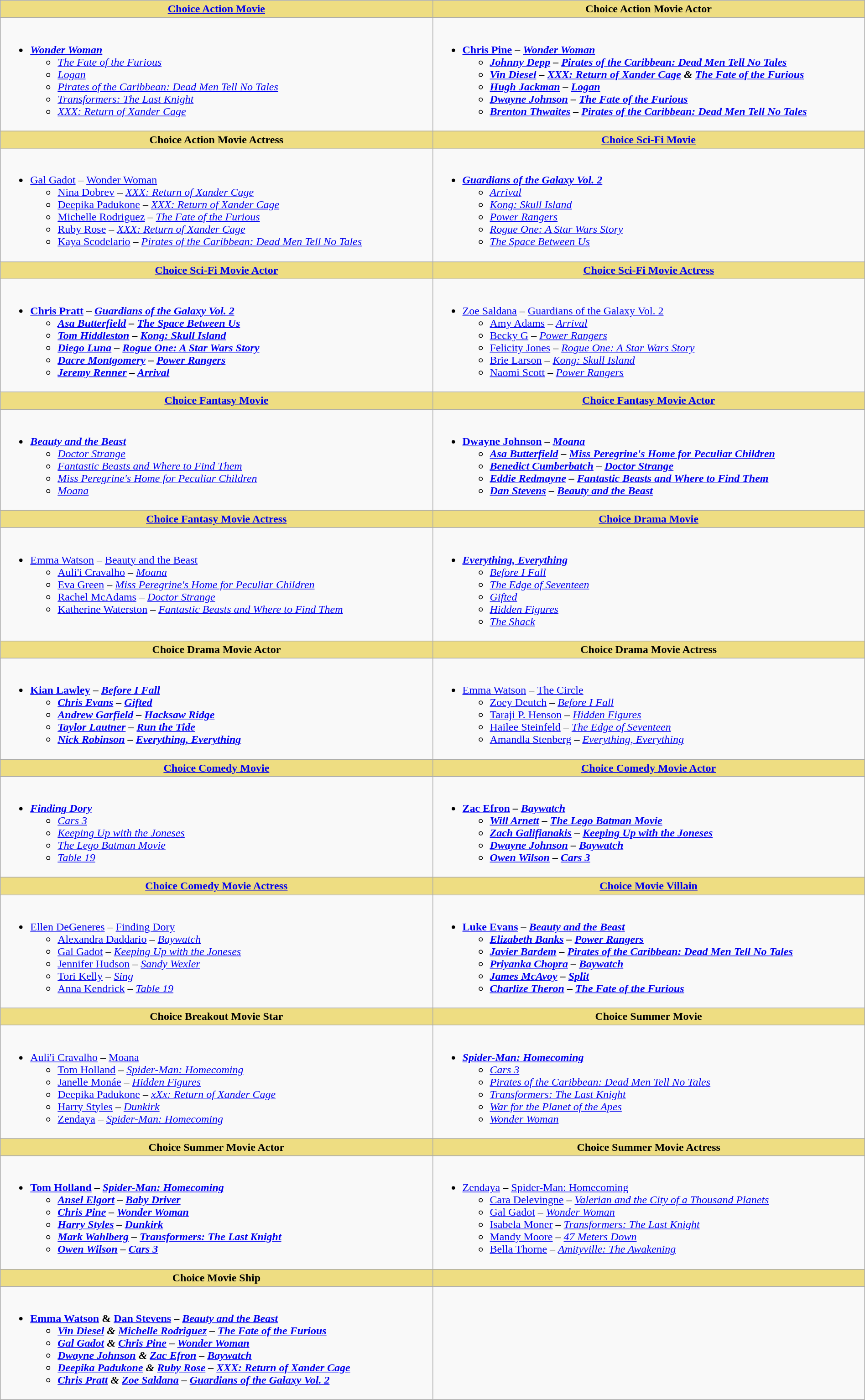<table class="wikitable" style="width:100%">
<tr>
<th style="background:#EEDD82; width:50%"><a href='#'>Choice Action Movie</a></th>
<th style="background:#EEDD82; width:50%">Choice Action Movie Actor</th>
</tr>
<tr>
<td valign="top"><br><ul><li><strong><em><a href='#'>Wonder Woman</a></em></strong><ul><li><em><a href='#'>The Fate of the Furious</a></em></li><li><em><a href='#'>Logan</a></em></li><li><em><a href='#'>Pirates of the Caribbean: Dead Men Tell No Tales</a></em></li><li><em><a href='#'>Transformers: The Last Knight</a></em></li><li><em><a href='#'>XXX: Return of Xander Cage</a></em></li></ul></li></ul></td>
<td valign="top"><br><ul><li><strong><a href='#'>Chris Pine</a> – <em><a href='#'>Wonder Woman</a><strong><em><ul><li><a href='#'>Johnny Depp</a> – </em><a href='#'>Pirates of the Caribbean: Dead Men Tell No Tales</a><em></li><li><a href='#'>Vin Diesel</a> – </em><a href='#'>XXX: Return of Xander Cage</a><em> & </em><a href='#'>The Fate of the Furious</a><em></li><li><a href='#'>Hugh Jackman</a> – </em><a href='#'>Logan</a><em></li><li><a href='#'>Dwayne Johnson</a> – </em><a href='#'>The Fate of the Furious</a><em></li><li><a href='#'>Brenton Thwaites</a> – </em><a href='#'>Pirates of the Caribbean: Dead Men Tell No Tales</a><em></li></ul></li></ul></td>
</tr>
<tr>
<th style="background:#EEDD82; width:50%">Choice Action Movie Actress</th>
<th style="background:#EEDD82; width:50%"><a href='#'>Choice Sci-Fi Movie</a></th>
</tr>
<tr>
<td valign="top"><br><ul><li></strong><a href='#'>Gal Gadot</a> – </em><a href='#'>Wonder Woman</a></em></strong><ul><li><a href='#'>Nina Dobrev</a> – <em><a href='#'>XXX: Return of Xander Cage</a></em></li><li><a href='#'>Deepika Padukone</a> – <em><a href='#'>XXX: Return of Xander Cage</a></em></li><li><a href='#'>Michelle Rodriguez</a> – <em><a href='#'>The Fate of the Furious</a></em></li><li><a href='#'>Ruby Rose</a> – <em><a href='#'>XXX: Return of Xander Cage</a></em></li><li><a href='#'>Kaya Scodelario</a> – <em><a href='#'>Pirates of the Caribbean: Dead Men Tell No Tales</a></em></li></ul></li></ul></td>
<td valign="top"><br><ul><li><strong><em><a href='#'>Guardians of the Galaxy Vol. 2</a></em></strong><ul><li><em><a href='#'>Arrival</a></em></li><li><em><a href='#'>Kong: Skull Island</a></em></li><li><em><a href='#'>Power Rangers</a></em></li><li><em><a href='#'>Rogue One: A Star Wars Story</a></em></li><li><em><a href='#'>The Space Between Us</a></em></li></ul></li></ul></td>
</tr>
<tr>
<th style="background:#EEDD82; width:50%"><a href='#'>Choice Sci-Fi Movie Actor</a></th>
<th style="background:#EEDD82; width:50%"><a href='#'>Choice Sci-Fi Movie Actress</a></th>
</tr>
<tr>
<td valign="top"><br><ul><li><strong><a href='#'>Chris Pratt</a> – <em><a href='#'>Guardians of the Galaxy Vol. 2</a><strong><em><ul><li><a href='#'>Asa Butterfield</a> – </em><a href='#'>The Space Between Us</a><em></li><li><a href='#'>Tom Hiddleston</a> – </em><a href='#'>Kong: Skull Island</a><em></li><li><a href='#'>Diego Luna</a> – </em><a href='#'>Rogue One: A Star Wars Story</a><em></li><li><a href='#'>Dacre Montgomery</a> – </em><a href='#'>Power Rangers</a><em></li><li><a href='#'>Jeremy Renner</a> – </em><a href='#'>Arrival</a><em></li></ul></li></ul></td>
<td valign="top"><br><ul><li></strong><a href='#'>Zoe Saldana</a> – </em><a href='#'>Guardians of the Galaxy Vol. 2</a></em></strong><ul><li><a href='#'>Amy Adams</a> – <em><a href='#'>Arrival</a></em></li><li><a href='#'>Becky G</a> – <em><a href='#'>Power Rangers</a></em></li><li><a href='#'>Felicity Jones</a> – <em><a href='#'>Rogue One: A Star Wars Story</a></em></li><li><a href='#'>Brie Larson</a> – <em><a href='#'>Kong: Skull Island</a></em></li><li><a href='#'>Naomi Scott</a> – <em><a href='#'>Power Rangers</a></em></li></ul></li></ul></td>
</tr>
<tr>
<th style="background:#EEDD82; width:50%"><a href='#'>Choice Fantasy Movie</a></th>
<th style="background:#EEDD82; width:50%"><a href='#'>Choice Fantasy Movie Actor</a></th>
</tr>
<tr>
<td valign="top"><br><ul><li><strong><em><a href='#'>Beauty and the Beast</a></em></strong><ul><li><em><a href='#'>Doctor Strange</a></em></li><li><em><a href='#'>Fantastic Beasts and Where to Find Them</a></em></li><li><em><a href='#'>Miss Peregrine's Home for Peculiar Children</a></em></li><li><em><a href='#'>Moana</a></em></li></ul></li></ul></td>
<td valign="top"><br><ul><li><strong><a href='#'>Dwayne Johnson</a> – <em><a href='#'>Moana</a><strong><em><ul><li><a href='#'>Asa Butterfield</a> – </em><a href='#'>Miss Peregrine's Home for Peculiar Children</a><em></li><li><a href='#'>Benedict Cumberbatch</a> – </em><a href='#'>Doctor Strange</a><em></li><li><a href='#'>Eddie Redmayne</a> – </em><a href='#'>Fantastic Beasts and Where to Find Them</a><em></li><li><a href='#'>Dan Stevens</a> – </em><a href='#'>Beauty and the Beast</a><em></li></ul></li></ul></td>
</tr>
<tr>
<th style="background:#EEDD82; width:50%"><a href='#'>Choice Fantasy Movie Actress</a></th>
<th style="background:#EEDD82; width:50%"><a href='#'>Choice Drama Movie</a></th>
</tr>
<tr>
<td valign="top"><br><ul><li></strong><a href='#'>Emma Watson</a> – </em><a href='#'>Beauty and the Beast</a></em></strong><ul><li><a href='#'>Auli'i Cravalho</a> – <em><a href='#'>Moana</a></em></li><li><a href='#'>Eva Green</a> – <em><a href='#'>Miss Peregrine's Home for Peculiar Children</a></em></li><li><a href='#'>Rachel McAdams</a> – <em><a href='#'>Doctor Strange</a></em></li><li><a href='#'>Katherine Waterston</a> – <em><a href='#'>Fantastic Beasts and Where to Find Them</a></em></li></ul></li></ul></td>
<td valign="top"><br><ul><li><strong><em><a href='#'>Everything, Everything</a></em></strong><ul><li><em><a href='#'>Before I Fall</a></em></li><li><em><a href='#'>The Edge of Seventeen</a></em></li><li><em><a href='#'>Gifted</a></em></li><li><em><a href='#'>Hidden Figures</a></em></li><li><em><a href='#'>The Shack</a></em></li></ul></li></ul></td>
</tr>
<tr>
<th style="background:#EEDD82; width:50%">Choice Drama Movie Actor</th>
<th style="background:#EEDD82; width:50%">Choice Drama Movie Actress</th>
</tr>
<tr>
<td valign="top"><br><ul><li><strong><a href='#'>Kian Lawley</a> – <em><a href='#'>Before I Fall</a><strong><em><ul><li><a href='#'>Chris Evans</a> – </em><a href='#'>Gifted</a><em></li><li><a href='#'>Andrew Garfield</a> – </em><a href='#'>Hacksaw Ridge</a><em></li><li><a href='#'>Taylor Lautner</a> – </em><a href='#'>Run the Tide</a><em></li><li><a href='#'>Nick Robinson</a> – </em><a href='#'>Everything, Everything</a><em></li></ul></li></ul></td>
<td valign="top"><br><ul><li></strong><a href='#'>Emma Watson</a> – </em><a href='#'>The Circle</a></em></strong><ul><li><a href='#'>Zoey Deutch</a> – <em><a href='#'>Before I Fall</a></em></li><li><a href='#'>Taraji P. Henson</a> – <em><a href='#'>Hidden Figures</a></em></li><li><a href='#'>Hailee Steinfeld</a> – <em><a href='#'>The Edge of Seventeen</a></em></li><li><a href='#'>Amandla Stenberg</a> – <em><a href='#'>Everything, Everything</a></em></li></ul></li></ul></td>
</tr>
<tr>
<th style="background:#EEDD82; width:50%"><a href='#'>Choice Comedy Movie</a></th>
<th style="background:#EEDD82; width:50%"><a href='#'>Choice Comedy Movie Actor</a></th>
</tr>
<tr>
<td valign="top"><br><ul><li><strong><em><a href='#'>Finding Dory</a></em></strong><ul><li><em><a href='#'>Cars 3</a></em></li><li><em><a href='#'>Keeping Up with the Joneses</a></em></li><li><em><a href='#'>The Lego Batman Movie</a></em></li><li><em><a href='#'>Table 19</a></em></li></ul></li></ul></td>
<td valign="top"><br><ul><li><strong><a href='#'>Zac Efron</a> – <em><a href='#'>Baywatch</a><strong><em><ul><li><a href='#'>Will Arnett</a> – </em><a href='#'>The Lego Batman Movie</a><em></li><li><a href='#'>Zach Galifianakis</a> – </em><a href='#'>Keeping Up with the Joneses</a><em></li><li><a href='#'>Dwayne Johnson</a> – </em><a href='#'>Baywatch</a><em></li><li><a href='#'>Owen Wilson</a> – </em><a href='#'>Cars 3</a><em></li></ul></li></ul></td>
</tr>
<tr>
<th style="background:#EEDD82; width:50%"><a href='#'>Choice Comedy Movie Actress</a></th>
<th style="background:#EEDD82; width:50%"><a href='#'>Choice Movie Villain</a></th>
</tr>
<tr>
<td valign="top"><br><ul><li></strong><a href='#'>Ellen DeGeneres</a> – </em><a href='#'>Finding Dory</a></em></strong><ul><li><a href='#'>Alexandra Daddario</a> – <em><a href='#'>Baywatch</a></em></li><li><a href='#'>Gal Gadot</a> – <em><a href='#'>Keeping Up with the Joneses</a></em></li><li><a href='#'>Jennifer Hudson</a> – <em><a href='#'>Sandy Wexler</a></em></li><li><a href='#'>Tori Kelly</a> – <em><a href='#'>Sing</a></em></li><li><a href='#'>Anna Kendrick</a> – <em><a href='#'>Table 19</a></em></li></ul></li></ul></td>
<td valign="top"><br><ul><li><strong><a href='#'>Luke Evans</a> – <em><a href='#'>Beauty and the Beast</a><strong><em><ul><li><a href='#'>Elizabeth Banks</a> – </em><a href='#'>Power Rangers</a><em></li><li><a href='#'>Javier Bardem</a> – </em><a href='#'>Pirates of the Caribbean: Dead Men Tell No Tales</a><em></li><li><a href='#'>Priyanka Chopra</a> – </em><a href='#'>Baywatch</a><em></li><li><a href='#'>James McAvoy</a> – </em><a href='#'>Split</a><em></li><li><a href='#'>Charlize Theron</a> – </em><a href='#'>The Fate of the Furious</a><em></li></ul></li></ul></td>
</tr>
<tr>
<th style="background:#EEDD82; width:50%">Choice Breakout Movie Star</th>
<th style="background:#EEDD82; width:50%">Choice Summer Movie</th>
</tr>
<tr>
<td valign="top"><br><ul><li></strong><a href='#'>Auli'i Cravalho</a> – </em><a href='#'>Moana</a></em></strong><ul><li><a href='#'>Tom Holland</a> – <em><a href='#'>Spider-Man: Homecoming</a></em></li><li><a href='#'>Janelle Monáe</a> – <em><a href='#'>Hidden Figures</a></em></li><li><a href='#'>Deepika Padukone</a> – <em><a href='#'>xXx: Return of Xander Cage</a></em></li><li><a href='#'>Harry Styles</a> – <em><a href='#'>Dunkirk</a></em></li><li><a href='#'>Zendaya</a> – <em><a href='#'>Spider-Man: Homecoming</a></em></li></ul></li></ul></td>
<td valign="top"><br><ul><li><strong><em><a href='#'>Spider-Man: Homecoming</a></em></strong><ul><li><em><a href='#'>Cars 3</a></em></li><li><em><a href='#'>Pirates of the Caribbean: Dead Men Tell No Tales</a></em></li><li><em><a href='#'>Transformers: The Last Knight</a></em></li><li><em><a href='#'>War for the Planet of the Apes</a></em></li><li><em><a href='#'>Wonder Woman</a></em></li></ul></li></ul></td>
</tr>
<tr>
<th style="background:#EEDD82; width:50%">Choice Summer Movie Actor</th>
<th style="background:#EEDD82; width:50%">Choice Summer Movie Actress</th>
</tr>
<tr>
<td valign="top"><br><ul><li><strong><a href='#'>Tom Holland</a> – <em><a href='#'>Spider-Man: Homecoming</a><strong><em><ul><li><a href='#'>Ansel Elgort</a> – </em><a href='#'>Baby Driver</a><em></li><li><a href='#'>Chris Pine</a> – </em><a href='#'>Wonder Woman</a><em></li><li><a href='#'>Harry Styles</a> – </em><a href='#'>Dunkirk</a><em></li><li><a href='#'>Mark Wahlberg</a> – </em><a href='#'>Transformers: The Last Knight</a><em></li><li><a href='#'>Owen Wilson</a> – </em><a href='#'>Cars 3</a><em></li></ul></li></ul></td>
<td valign="top"><br><ul><li></strong><a href='#'>Zendaya</a> – </em><a href='#'>Spider-Man: Homecoming</a></em></strong><ul><li><a href='#'>Cara Delevingne</a> – <em><a href='#'>Valerian and the City of a Thousand Planets</a></em></li><li><a href='#'>Gal Gadot</a> – <em><a href='#'>Wonder Woman</a></em></li><li><a href='#'>Isabela Moner</a> – <em><a href='#'>Transformers: The Last Knight</a></em></li><li><a href='#'>Mandy Moore</a> – <em><a href='#'>47 Meters Down</a></em></li><li><a href='#'>Bella Thorne</a> – <em><a href='#'>Amityville: The Awakening</a></em></li></ul></li></ul></td>
</tr>
<tr>
<th style="background:#EEDD82;">Choice Movie Ship</th>
<th style="background:#EEDD82;"></th>
</tr>
<tr>
<td valign="top"><br><ul><li><strong><a href='#'>Emma Watson</a> & <a href='#'>Dan Stevens</a> – <em><a href='#'>Beauty and the Beast</a><strong><em><ul><li><a href='#'>Vin Diesel</a> & <a href='#'>Michelle Rodriguez</a> – </em><a href='#'>The Fate of the Furious</a><em></li><li><a href='#'>Gal Gadot</a> & <a href='#'>Chris Pine</a> – </em><a href='#'>Wonder Woman</a><em></li><li><a href='#'>Dwayne Johnson</a> & <a href='#'>Zac Efron</a> – </em><a href='#'>Baywatch</a><em></li><li><a href='#'>Deepika Padukone</a> & <a href='#'>Ruby Rose</a> – </em><a href='#'>XXX: Return of Xander Cage</a><em></li><li><a href='#'>Chris Pratt</a> & <a href='#'>Zoe Saldana</a> – </em><a href='#'>Guardians of the Galaxy Vol. 2</a><em></li></ul></li></ul></td>
<td valign="top"></td>
</tr>
</table>
